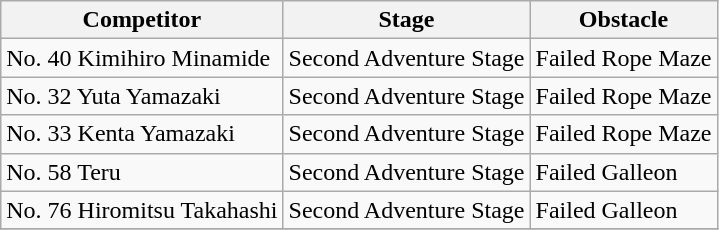<table class="wikitable">
<tr>
<th>Competitor</th>
<th>Stage</th>
<th>Obstacle</th>
</tr>
<tr>
<td>No. 40 Kimihiro Minamide</td>
<td>Second Adventure Stage</td>
<td>Failed Rope Maze</td>
</tr>
<tr>
<td>No. 32 Yuta Yamazaki</td>
<td>Second Adventure Stage</td>
<td>Failed Rope Maze</td>
</tr>
<tr>
<td>No. 33 Kenta Yamazaki</td>
<td>Second Adventure Stage</td>
<td>Failed Rope Maze</td>
</tr>
<tr>
<td>No. 58 Teru</td>
<td>Second Adventure Stage</td>
<td>Failed Galleon</td>
</tr>
<tr>
<td>No. 76 Hiromitsu Takahashi</td>
<td>Second Adventure Stage</td>
<td>Failed Galleon</td>
</tr>
<tr>
</tr>
</table>
